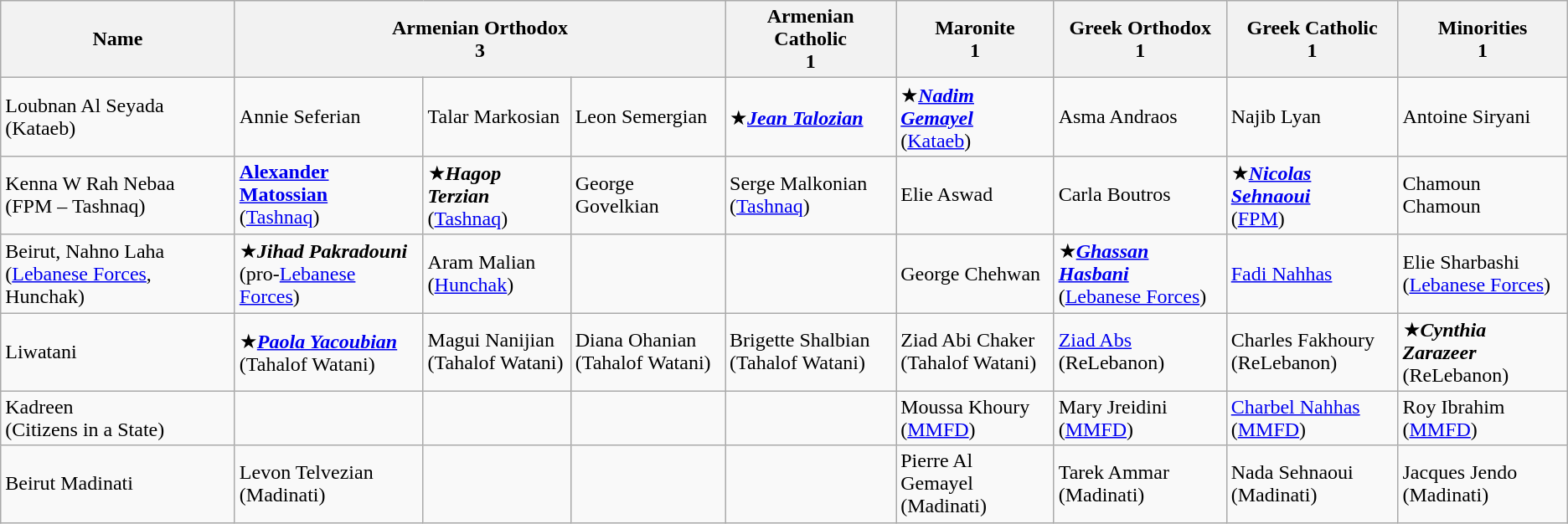<table class="wikitable">
<tr>
<th>Name</th>
<th colspan="3">Armenian Orthodox<br>3</th>
<th>Armenian Catholic<br>1</th>
<th>Maronite<br>1</th>
<th>Greek Orthodox<br>1</th>
<th>Greek Catholic<br>1</th>
<th>Minorities<br>1</th>
</tr>
<tr>
<td>Loubnan Al Seyada<br>(Kataeb)</td>
<td>Annie Seferian</td>
<td>Talar Markosian</td>
<td>Leon Semergian</td>
<td>★<strong><em><a href='#'>Jean Talozian</a></em></strong></td>
<td>★<strong><em><a href='#'>Nadim Gemayel</a></em></strong><br>(<a href='#'>Kataeb</a>)</td>
<td>Asma Andraos</td>
<td>Najib Lyan</td>
<td>Antoine Siryani</td>
</tr>
<tr>
<td>Kenna W Rah Nebaa<br>(FPM – Tashnaq)</td>
<td><strong><a href='#'>Alexander Matossian</a></strong><br>(<a href='#'>Tashnaq</a>)</td>
<td>★<strong><em>Hagop Terzian</em></strong><br>(<a href='#'>Tashnaq</a>)</td>
<td>George Govelkian</td>
<td>Serge Malkonian<br>(<a href='#'>Tashnaq</a>)</td>
<td>Elie Aswad</td>
<td>Carla Boutros</td>
<td>★<strong><em><a href='#'>Nicolas Sehnaoui</a></em></strong><br>(<a href='#'>FPM</a>)</td>
<td>Chamoun Chamoun</td>
</tr>
<tr>
<td>Beirut, Nahno Laha<br>(<a href='#'>Lebanese Forces</a>, Hunchak)</td>
<td>★<strong><em>Jihad Pakradouni</em></strong><br>(pro-<a href='#'>Lebanese Forces</a>)</td>
<td>Aram Malian<br>(<a href='#'>Hunchak</a>)</td>
<td></td>
<td></td>
<td>George Chehwan</td>
<td>★<strong><em><a href='#'>Ghassan Hasbani</a></em></strong><br>(<a href='#'>Lebanese Forces</a>)</td>
<td><a href='#'>Fadi Nahhas</a></td>
<td>Elie Sharbashi<br>(<a href='#'>Lebanese Forces</a>)</td>
</tr>
<tr>
<td>Liwatani</td>
<td>★<strong><em><a href='#'>Paola Yacoubian</a></em></strong><br>(Tahalof Watani)</td>
<td>Magui Nanijian<br>(Tahalof Watani)</td>
<td>Diana Ohanian<br>(Tahalof Watani)</td>
<td>Brigette Shalbian<br>(Tahalof Watani)</td>
<td>Ziad Abi Chaker<br>(Tahalof Watani)</td>
<td><a href='#'>Ziad Abs</a><br>(ReLebanon)</td>
<td>Charles Fakhoury<br>(ReLebanon)</td>
<td>★<strong><em>Cynthia Zarazeer</em></strong><br>(ReLebanon)</td>
</tr>
<tr>
<td>Kadreen<br>(Citizens in a State)</td>
<td></td>
<td></td>
<td></td>
<td></td>
<td>Moussa Khoury<br>(<a href='#'>MMFD</a>)</td>
<td>Mary Jreidini<br>(<a href='#'>MMFD</a>)</td>
<td><a href='#'>Charbel Nahhas</a><br>(<a href='#'>MMFD</a>)</td>
<td>Roy Ibrahim<br>(<a href='#'>MMFD</a>)</td>
</tr>
<tr>
<td>Beirut Madinati</td>
<td>Levon Telvezian<br>(Madinati)</td>
<td></td>
<td></td>
<td></td>
<td>Pierre Al Gemayel<br>(Madinati)</td>
<td>Tarek Ammar<br>(Madinati)</td>
<td>Nada Sehnaoui<br>(Madinati)</td>
<td>Jacques Jendo<br>(Madinati)</td>
</tr>
</table>
